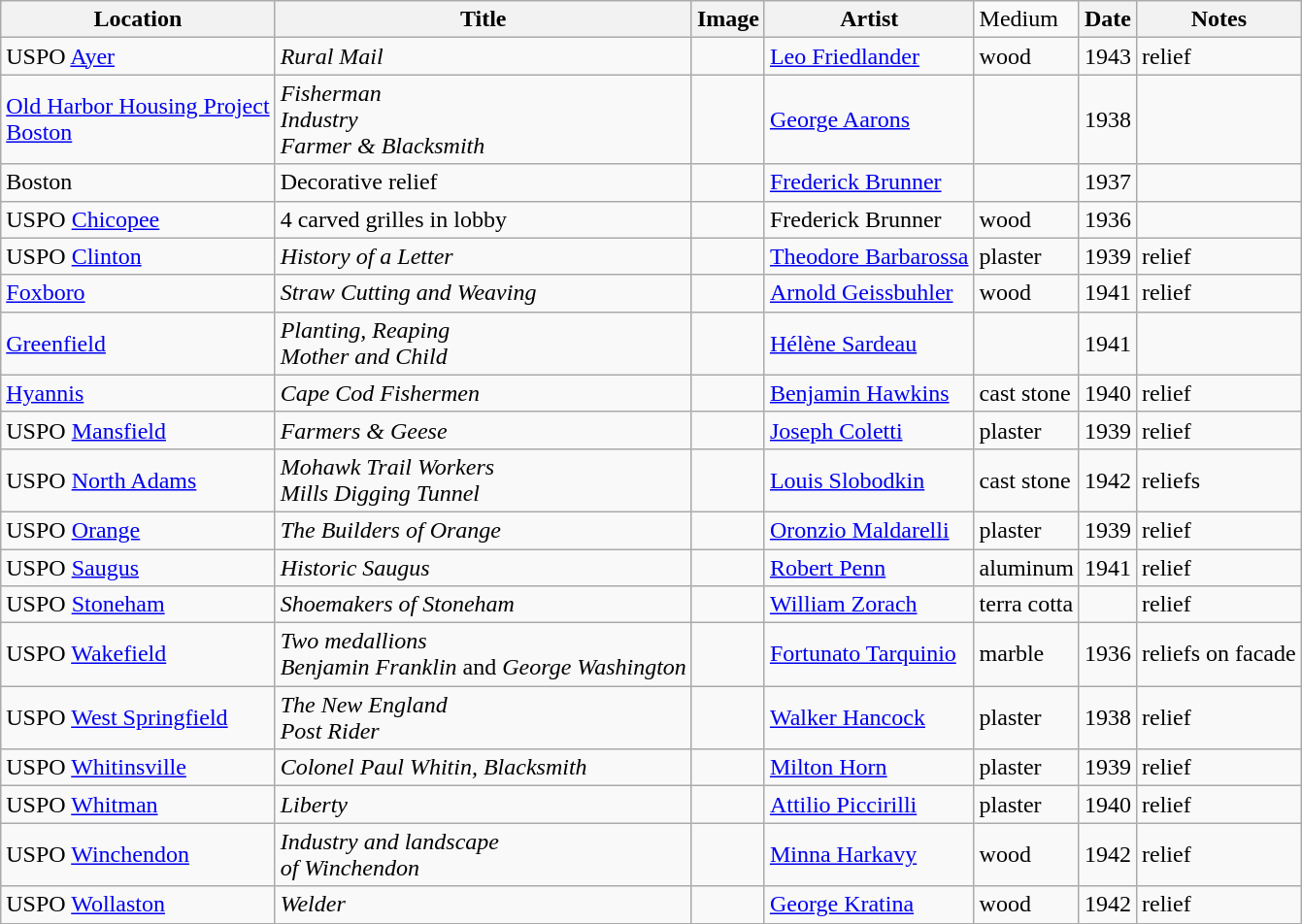<table class="wikitable sortable">
<tr>
<th>Location</th>
<th>Title</th>
<th>Image</th>
<th>Artist</th>
<td>Medium</td>
<th>Date</th>
<th>Notes</th>
</tr>
<tr>
<td>USPO <a href='#'>Ayer</a></td>
<td><em>Rural Mail</em></td>
<td></td>
<td><a href='#'>Leo Friedlander</a></td>
<td>wood</td>
<td>1943</td>
<td>relief</td>
</tr>
<tr>
<td><a href='#'>Old Harbor Housing Project</a><br><a href='#'>Boston</a></td>
<td><em>Fisherman</em><br><em>Industry</em><br> <em>Farmer & Blacksmith</em></td>
<td></td>
<td><a href='#'>George Aarons</a></td>
<td></td>
<td>1938</td>
<td></td>
</tr>
<tr>
<td Old Harbor Housing Project>Boston</td>
<td>Decorative relief</td>
<td></td>
<td><a href='#'>Frederick Brunner</a></td>
<td></td>
<td>1937</td>
<td></td>
</tr>
<tr>
<td>USPO <a href='#'>Chicopee</a></td>
<td>4 carved grilles in lobby</td>
<td></td>
<td>Frederick Brunner</td>
<td>wood</td>
<td>1936</td>
<td></td>
</tr>
<tr>
<td>USPO <a href='#'>Clinton</a></td>
<td><em>History of a Letter</em></td>
<td></td>
<td><a href='#'>Theodore Barbarossa</a></td>
<td>plaster</td>
<td>1939</td>
<td>relief</td>
</tr>
<tr>
<td><a href='#'>Foxboro</a></td>
<td><em>Straw Cutting and Weaving</em></td>
<td></td>
<td><a href='#'>Arnold Geissbuhler</a></td>
<td>wood</td>
<td>1941</td>
<td>relief</td>
</tr>
<tr>
<td><a href='#'>Greenfield</a></td>
<td><em>Planting,</em> <em>Reaping</em><br><em>Mother and Child</em></td>
<td></td>
<td><a href='#'>Hélène Sardeau</a></td>
<td></td>
<td>1941</td>
<td></td>
</tr>
<tr>
<td><a href='#'>Hyannis</a></td>
<td><em>Cape Cod Fishermen</em></td>
<td></td>
<td><a href='#'>Benjamin Hawkins</a></td>
<td>cast stone</td>
<td>1940</td>
<td>relief</td>
</tr>
<tr>
<td>USPO <a href='#'>Mansfield</a></td>
<td><em>Farmers & Geese</em></td>
<td></td>
<td><a href='#'>Joseph Coletti</a></td>
<td>plaster</td>
<td>1939</td>
<td>relief</td>
</tr>
<tr>
<td>USPO <a href='#'>North Adams</a></td>
<td><em>Mohawk Trail Workers</em><br><em>Mills Digging Tunnel</em></td>
<td></td>
<td><a href='#'>Louis Slobodkin</a></td>
<td>cast stone</td>
<td>1942</td>
<td>reliefs</td>
</tr>
<tr>
<td>USPO <a href='#'>Orange</a></td>
<td><em>The Builders of Orange</em></td>
<td></td>
<td><a href='#'>Oronzio Maldarelli</a></td>
<td>plaster</td>
<td>1939</td>
<td>relief</td>
</tr>
<tr>
<td>USPO <a href='#'>Saugus</a></td>
<td><em>Historic Saugus</em></td>
<td></td>
<td><a href='#'>Robert Penn</a></td>
<td>aluminum</td>
<td>1941</td>
<td>relief</td>
</tr>
<tr>
<td>USPO <a href='#'>Stoneham</a></td>
<td><em>Shoemakers of Stoneham</em></td>
<td></td>
<td><a href='#'>William Zorach</a></td>
<td>terra cotta</td>
<td></td>
<td>relief</td>
</tr>
<tr>
<td>USPO <a href='#'>Wakefield</a></td>
<td><em>Two medallions</em><br><em>Benjamin Franklin</em> and <em>George Washington</em></td>
<td></td>
<td><a href='#'>Fortunato Tarquinio</a></td>
<td>marble</td>
<td>1936</td>
<td>reliefs on facade</td>
</tr>
<tr>
<td>USPO <a href='#'>West Springfield</a></td>
<td><em>The New England<br>Post Rider</em></td>
<td></td>
<td><a href='#'>Walker Hancock</a></td>
<td>plaster</td>
<td>1938</td>
<td>relief</td>
</tr>
<tr>
<td>USPO <a href='#'>Whitinsville</a></td>
<td><em>Colonel Paul Whitin, Blacksmith</em></td>
<td></td>
<td><a href='#'>Milton Horn</a></td>
<td>plaster</td>
<td>1939</td>
<td>relief</td>
</tr>
<tr>
<td>USPO <a href='#'>Whitman</a></td>
<td><em>Liberty</em></td>
<td></td>
<td><a href='#'>Attilio Piccirilli</a></td>
<td>plaster</td>
<td>1940</td>
<td>relief</td>
</tr>
<tr>
<td>USPO <a href='#'>Winchendon</a></td>
<td><em>Industry and landscape<br>of Winchendon</em></td>
<td></td>
<td><a href='#'>Minna Harkavy</a></td>
<td>wood</td>
<td>1942</td>
<td>relief</td>
</tr>
<tr>
<td>USPO <a href='#'>Wollaston</a></td>
<td><em>Welder</em></td>
<td></td>
<td><a href='#'>George Kratina</a></td>
<td>wood</td>
<td>1942</td>
<td>relief</td>
</tr>
<tr>
</tr>
</table>
